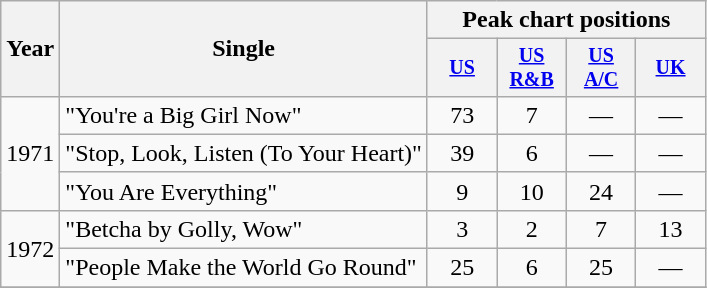<table class="wikitable" style="text-align:center;">
<tr>
<th rowspan="2">Year</th>
<th rowspan="2">Single</th>
<th colspan="4">Peak chart positions</th>
</tr>
<tr style="font-size:smaller;">
<th width="40"><a href='#'>US</a><br></th>
<th width="40"><a href='#'>US<br>R&B</a><br></th>
<th width="40"><a href='#'>US<br>A/C</a><br></th>
<th width="40"><a href='#'>UK</a><br></th>
</tr>
<tr>
<td rowspan="3">1971</td>
<td align="left">"You're a Big Girl Now"</td>
<td>73</td>
<td>7</td>
<td>—</td>
<td>—</td>
</tr>
<tr>
<td align="left">"Stop, Look, Listen (To Your Heart)"</td>
<td>39</td>
<td>6</td>
<td>—</td>
<td>—</td>
</tr>
<tr>
<td align="left">"You Are Everything"</td>
<td>9</td>
<td>10</td>
<td>24</td>
<td>—</td>
</tr>
<tr>
<td rowspan="2">1972</td>
<td align="left">"Betcha by Golly, Wow"</td>
<td>3</td>
<td>2</td>
<td>7</td>
<td>13</td>
</tr>
<tr>
<td align="left">"People Make the World Go Round"</td>
<td>25</td>
<td>6</td>
<td>25</td>
<td>—</td>
</tr>
<tr>
</tr>
</table>
